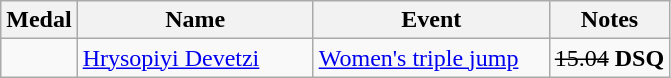<table class="wikitable sortable" style="font-size:100%">
<tr>
<th>Medal</th>
<th width=150>Name</th>
<th width=150>Event</th>
<th>Notes</th>
</tr>
<tr>
<td><s></s></td>
<td><a href='#'>Hrysopiyi Devetzi</a></td>
<td><a href='#'>Women's triple jump</a></td>
<td><s>15.04</s> <strong>DSQ</strong></td>
</tr>
</table>
